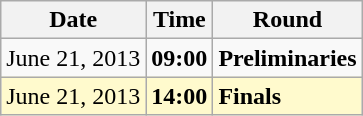<table class="wikitable">
<tr>
<th>Date</th>
<th>Time</th>
<th>Round</th>
</tr>
<tr>
<td>June 21, 2013</td>
<td><strong>09:00</strong></td>
<td><strong>Preliminaries</strong></td>
</tr>
<tr style=background:lemonchiffon>
<td>June 21, 2013</td>
<td><strong>14:00</strong></td>
<td><strong>Finals</strong></td>
</tr>
</table>
